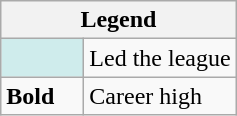<table class="wikitable mw-collapsible">
<tr>
<th colspan="2">Legend</th>
</tr>
<tr>
<td style="background:#cfecec; width:3em;"></td>
<td>Led the league</td>
</tr>
<tr>
<td><strong>Bold</strong></td>
<td>Career high</td>
</tr>
</table>
